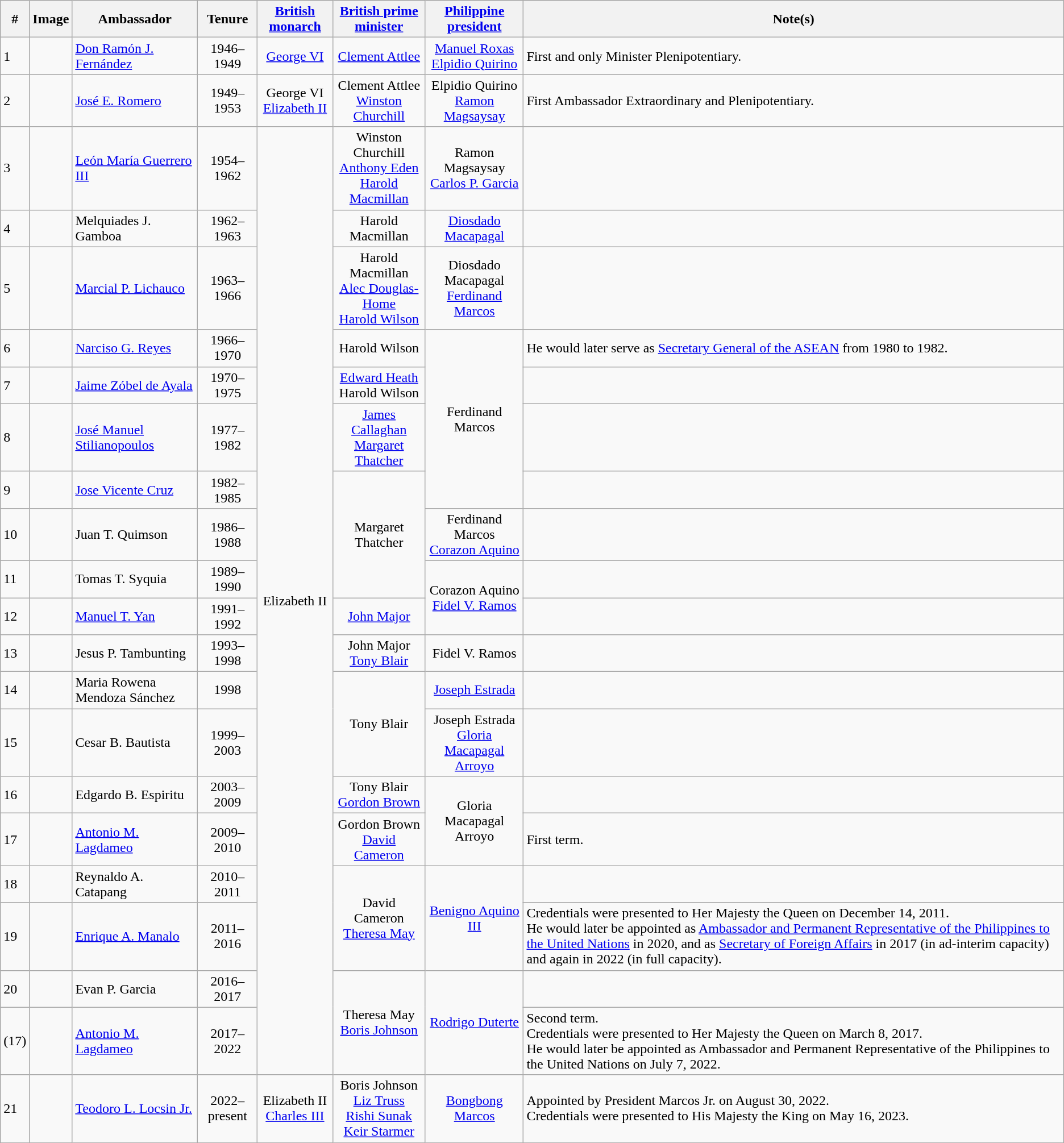<table class=wikitable>
<tr>
<th>#</th>
<th>Image</th>
<th>Ambassador</th>
<th>Tenure</th>
<th><a href='#'>British monarch</a></th>
<th><a href='#'>British prime minister</a></th>
<th><a href='#'>Philippine president</a></th>
<th>Note(s)</th>
</tr>
<tr>
<td>1</td>
<td></td>
<td><a href='#'>Don Ramón J. Fernández</a></td>
<td align="center">1946–1949</td>
<td align="center"><a href='#'>George VI</a></td>
<td align="center"><a href='#'>Clement Attlee</a></td>
<td align="center"><a href='#'>Manuel Roxas</a><br><a href='#'>Elpidio Quirino</a></td>
<td>First and only Minister Plenipotentiary.</td>
</tr>
<tr>
<td>2</td>
<td></td>
<td><a href='#'>José E. Romero</a></td>
<td align="center">1949–1953</td>
<td align="center">George VI<br><a href='#'>Elizabeth II</a></td>
<td align="center">Clement Attlee<br><a href='#'>Winston Churchill</a></td>
<td align="center">Elpidio Quirino<br><a href='#'>Ramon Magsaysay</a></td>
<td>First Ambassador Extraordinary and Plenipotentiary.</td>
</tr>
<tr>
<td>3</td>
<td></td>
<td><a href='#'>León María Guerrero III</a></td>
<td align="center">1954–1962</td>
<td rowspan="19" align="center">Elizabeth II</td>
<td align="center">Winston Churchill<br><a href='#'>Anthony Eden</a><br><a href='#'>Harold Macmillan</a></td>
<td align="center">Ramon Magsaysay<br><a href='#'>Carlos P. Garcia</a></td>
<td></td>
</tr>
<tr>
<td>4</td>
<td></td>
<td>Melquiades J. Gamboa</td>
<td align="center">1962–1963</td>
<td align="center">Harold Macmillan</td>
<td align="center"><a href='#'>Diosdado Macapagal</a></td>
<td></td>
</tr>
<tr>
<td>5</td>
<td></td>
<td><a href='#'>Marcial P. Lichauco</a></td>
<td align="center">1963–1966</td>
<td align="center">Harold Macmillan<br><a href='#'>Alec Douglas-Home</a><br><a href='#'>Harold Wilson</a></td>
<td align="center">Diosdado Macapagal<br><a href='#'>Ferdinand Marcos</a></td>
<td></td>
</tr>
<tr>
<td>6</td>
<td></td>
<td><a href='#'>Narciso G. Reyes</a></td>
<td align="center">1966–1970</td>
<td align="center">Harold Wilson</td>
<td align="center" rowspan="4">Ferdinand Marcos</td>
<td>He would later serve as <a href='#'>Secretary General of the ASEAN</a> from 1980 to 1982.</td>
</tr>
<tr>
<td>7</td>
<td></td>
<td><a href='#'>Jaime Zóbel de Ayala</a></td>
<td align="center">1970–1975</td>
<td align="center"><a href='#'>Edward Heath</a><br>Harold Wilson</td>
<td></td>
</tr>
<tr>
<td>8</td>
<td></td>
<td><a href='#'>José Manuel Stilianopoulos</a></td>
<td align="center">1977–1982</td>
<td align="center"><a href='#'>James Callaghan</a><br><a href='#'>Margaret Thatcher</a></td>
<td></td>
</tr>
<tr>
<td>9</td>
<td></td>
<td><a href='#'>Jose Vicente Cruz</a></td>
<td align="center">1982–1985</td>
<td align="center" rowspan="3">Margaret Thatcher</td>
<td></td>
</tr>
<tr>
<td>10</td>
<td></td>
<td>Juan T. Quimson</td>
<td align="center">1986–1988</td>
<td align="center">Ferdinand Marcos<br><a href='#'>Corazon Aquino</a></td>
<td></td>
</tr>
<tr>
<td>11</td>
<td></td>
<td>Tomas T. Syquia</td>
<td align="center">1989–1990</td>
<td align="center" rowspan="2">Corazon Aquino<br><a href='#'>Fidel V. Ramos</a></td>
<td></td>
</tr>
<tr>
<td>12</td>
<td></td>
<td><a href='#'>Manuel T. Yan</a></td>
<td align="center">1991–1992</td>
<td align="center"><a href='#'>John Major</a></td>
<td></td>
</tr>
<tr>
<td>13</td>
<td></td>
<td>Jesus P. Tambunting</td>
<td align="center">1993–1998</td>
<td align="center">John Major<br><a href='#'>Tony Blair</a></td>
<td align="center">Fidel V. Ramos</td>
<td></td>
</tr>
<tr>
<td>14</td>
<td></td>
<td>Maria Rowena Mendoza Sánchez</td>
<td align="center">1998</td>
<td align="center" rowspan="2">Tony Blair</td>
<td align="center"><a href='#'>Joseph Estrada</a></td>
<td></td>
</tr>
<tr>
<td>15</td>
<td></td>
<td>Cesar B. Bautista</td>
<td align="center">1999–2003</td>
<td align="center">Joseph Estrada<br><a href='#'>Gloria Macapagal Arroyo</a></td>
<td></td>
</tr>
<tr>
<td>16</td>
<td></td>
<td>Edgardo B. Espiritu</td>
<td align="center">2003–2009</td>
<td align="center">Tony Blair<br><a href='#'>Gordon Brown</a></td>
<td align="center" rowspan="2">Gloria Macapagal Arroyo</td>
<td></td>
</tr>
<tr>
<td>17</td>
<td></td>
<td><a href='#'>Antonio M. Lagdameo</a></td>
<td align="center">2009–2010</td>
<td align="center">Gordon Brown<br><a href='#'>David Cameron</a></td>
<td>First term.</td>
</tr>
<tr>
<td>18</td>
<td></td>
<td>Reynaldo A. Catapang</td>
<td align="center">2010–2011</td>
<td rowspan="2" align="center">David Cameron<br><a href='#'>Theresa May</a></td>
<td align="center" rowspan="2"><a href='#'>Benigno Aquino III</a></td>
<td></td>
</tr>
<tr>
<td>19</td>
<td></td>
<td><a href='#'>Enrique A. Manalo</a></td>
<td align="center">2011–2016</td>
<td>Credentials were presented to Her Majesty the Queen on December 14, 2011.<br>He would later be appointed as <a href='#'>Ambassador and Permanent Representative of the Philippines to the United Nations</a> in 2020, and as <a href='#'>Secretary of Foreign Affairs</a> in 2017 (in ad-interim capacity) and again in 2022 (in full capacity).</td>
</tr>
<tr>
<td>20</td>
<td></td>
<td>Evan P. Garcia</td>
<td align="center">2016–2017</td>
<td rowspan="2" align="center">Theresa May<br><a href='#'>Boris Johnson</a></td>
<td rowspan="2" align="center"><a href='#'>Rodrigo Duterte</a></td>
<td></td>
</tr>
<tr>
<td>(17)</td>
<td></td>
<td><a href='#'>Antonio M. Lagdameo</a></td>
<td align="center">2017–2022</td>
<td>Second term.<br>Credentials were presented to Her Majesty the Queen on March 8, 2017.<br>He would later be appointed as Ambassador and Permanent Representative of the Philippines to the United Nations on July 7, 2022.</td>
</tr>
<tr>
<td>21</td>
<td></td>
<td><a href='#'>Teodoro L. Locsin Jr.</a></td>
<td align="center">2022–present</td>
<td align="center">Elizabeth II<br><a href='#'>Charles III</a></td>
<td align="center">Boris Johnson<br><a href='#'>Liz Truss</a><br><a href='#'>Rishi Sunak</a><br><a href='#'>Keir Starmer</a></td>
<td align="center"><a href='#'>Bongbong Marcos</a></td>
<td>Appointed by President Marcos Jr. on August 30, 2022.<br>Credentials were presented to His Majesty the King on May 16, 2023.</td>
</tr>
</table>
